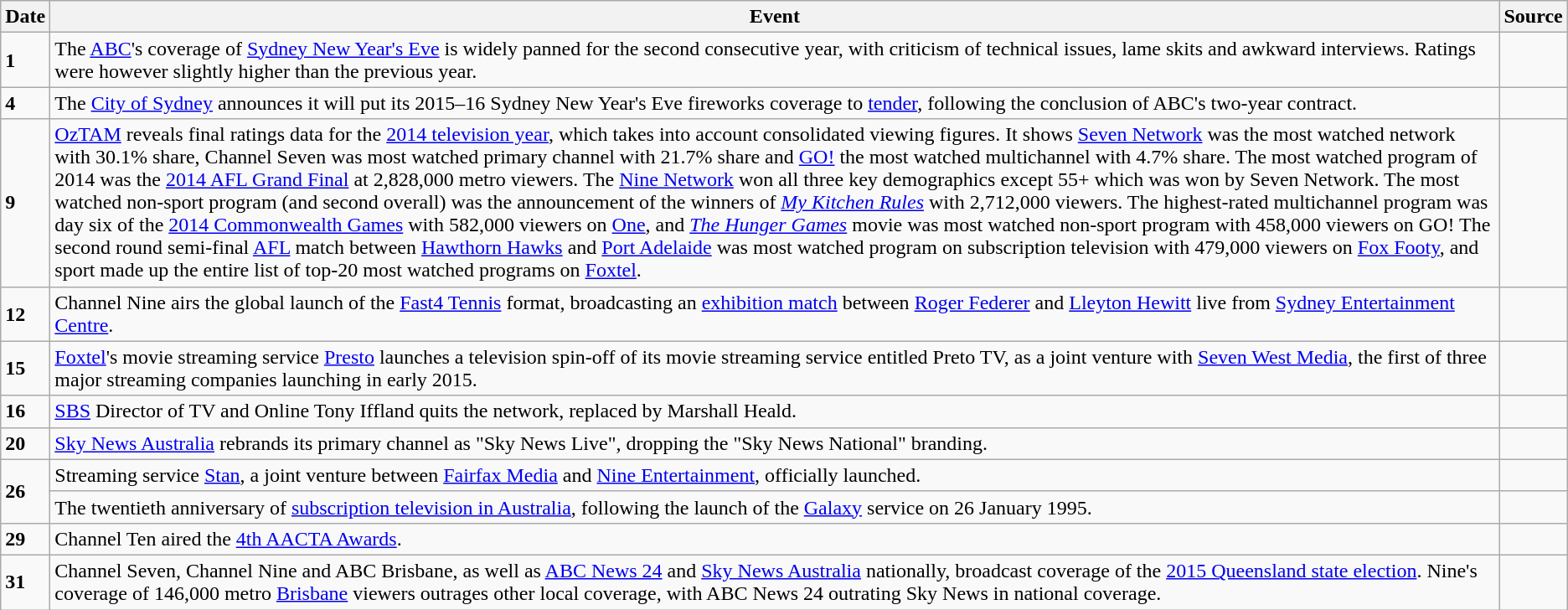<table class="wikitable">
<tr>
<th>Date</th>
<th>Event</th>
<th>Source</th>
</tr>
<tr>
<td><strong>1</strong></td>
<td>The <a href='#'>ABC</a>'s coverage of <a href='#'>Sydney New Year's Eve</a> is widely panned for the second consecutive year, with criticism of technical issues, lame skits and awkward interviews. Ratings were however slightly higher than the previous year.</td>
<td></td>
</tr>
<tr>
<td><strong>4</strong></td>
<td>The <a href='#'>City of Sydney</a> announces it will put its 2015–16 Sydney New Year's Eve fireworks coverage to <a href='#'>tender</a>, following the conclusion of ABC's two-year contract.</td>
<td></td>
</tr>
<tr>
<td><strong>9</strong></td>
<td><a href='#'>OzTAM</a> reveals final ratings data for the <a href='#'>2014 television year</a>, which takes into account consolidated viewing figures. It shows <a href='#'>Seven Network</a> was the most watched network with 30.1% share, Channel Seven was most watched primary channel with 21.7% share and <a href='#'>GO!</a> the most watched multichannel with 4.7% share. The most watched program of 2014 was the <a href='#'>2014 AFL Grand Final</a> at 2,828,000 metro viewers. The <a href='#'>Nine Network</a> won all three key demographics except 55+ which was won by Seven Network. The most watched non-sport program (and second overall) was the announcement of the winners of <em><a href='#'>My Kitchen Rules</a></em> with 2,712,000 viewers. The highest-rated multichannel program was day six of the <a href='#'>2014 Commonwealth Games</a> with 582,000 viewers on <a href='#'>One</a>, and <em><a href='#'>The Hunger Games</a></em> movie was most watched non-sport program with 458,000 viewers on GO! The second round semi-final <a href='#'>AFL</a> match between <a href='#'>Hawthorn Hawks</a> and <a href='#'>Port Adelaide</a> was most watched program on subscription television with 479,000 viewers on <a href='#'>Fox Footy</a>, and sport made up the entire list of top-20 most watched programs on <a href='#'>Foxtel</a>.</td>
<td></td>
</tr>
<tr>
<td><strong>12</strong></td>
<td>Channel Nine airs the global launch of the <a href='#'>Fast4 Tennis</a> format, broadcasting an <a href='#'>exhibition match</a> between <a href='#'>Roger Federer</a> and <a href='#'>Lleyton Hewitt</a> live from <a href='#'>Sydney Entertainment Centre</a>.</td>
<td></td>
</tr>
<tr>
<td><strong>15</strong></td>
<td><a href='#'>Foxtel</a>'s movie streaming service <a href='#'>Presto</a> launches a television spin-off of its movie streaming service entitled Preto TV, as a joint venture with <a href='#'>Seven West Media</a>, the first of three major streaming companies launching in early 2015.</td>
<td></td>
</tr>
<tr>
<td><strong>16</strong></td>
<td><a href='#'>SBS</a> Director of TV and Online Tony Iffland quits the network, replaced by Marshall Heald.</td>
<td></td>
</tr>
<tr>
<td><strong>20</strong></td>
<td><a href='#'>Sky News Australia</a> rebrands its primary channel as "Sky News Live", dropping the "Sky News National" branding.</td>
<td></td>
</tr>
<tr>
<td rowspan="2"><strong>26</strong></td>
<td>Streaming service <a href='#'>Stan</a>, a joint venture between <a href='#'>Fairfax Media</a> and <a href='#'>Nine Entertainment</a>, officially launched.</td>
<td></td>
</tr>
<tr>
<td>The twentieth anniversary of <a href='#'>subscription television in Australia</a>, following the launch of the <a href='#'>Galaxy</a> service on 26 January 1995.</td>
<td></td>
</tr>
<tr>
<td><strong>29</strong></td>
<td>Channel Ten aired the <a href='#'>4th AACTA Awards</a>.</td>
<td></td>
</tr>
<tr>
<td><strong>31</strong></td>
<td>Channel Seven, Channel Nine and ABC Brisbane, as well as <a href='#'>ABC News 24</a> and <a href='#'>Sky News Australia</a> nationally, broadcast coverage of the <a href='#'>2015 Queensland state election</a>. Nine's coverage of 146,000 metro <a href='#'>Brisbane</a> viewers outrages other local coverage, with ABC News 24 outrating Sky News in national coverage.</td>
<td></td>
</tr>
</table>
